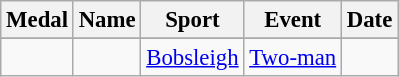<table class="wikitable sortable" style="font-size:95%">
<tr>
<th>Medal</th>
<th>Name</th>
<th>Sport</th>
<th>Event</th>
<th>Date</th>
</tr>
<tr>
</tr>
<tr>
<td></td>
<td><br></td>
<td><a href='#'>Bobsleigh</a></td>
<td><a href='#'>Two-man</a></td>
<td></td>
</tr>
</table>
